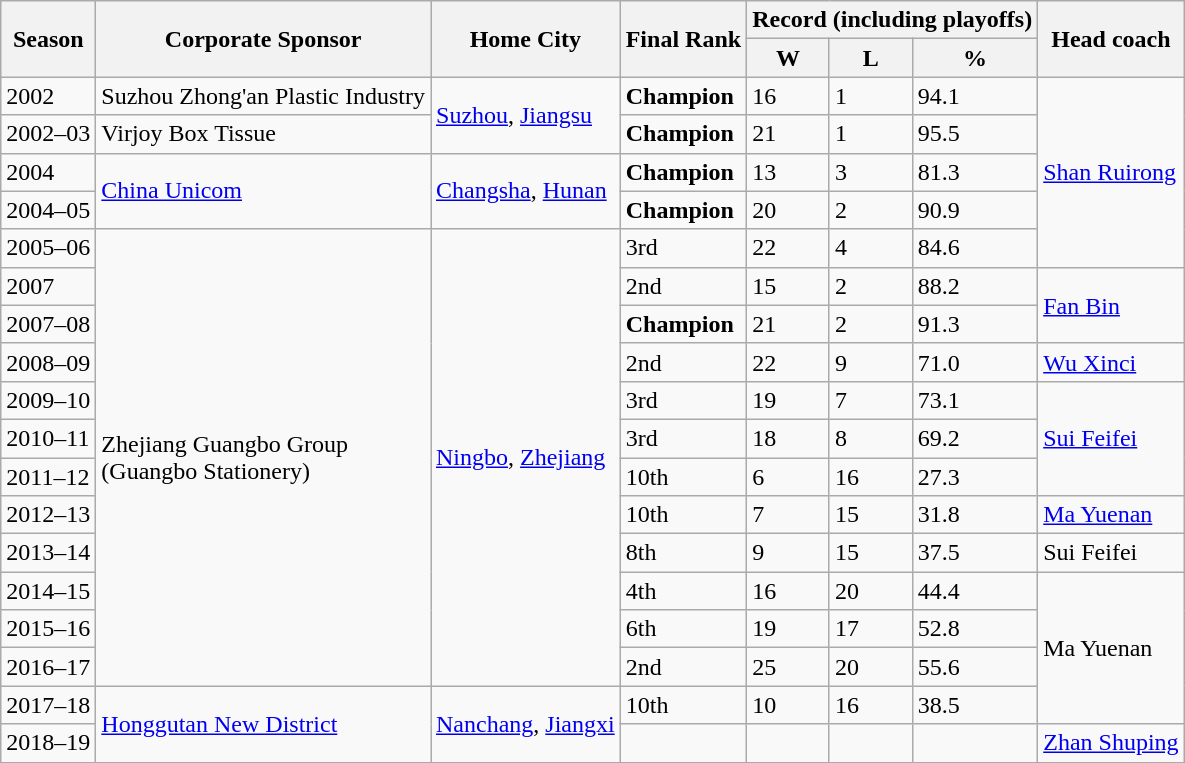<table class="wikitable sortable">
<tr>
<th rowspan=2>Season</th>
<th rowspan=2>Corporate Sponsor</th>
<th rowspan=2>Home City</th>
<th rowspan=2>Final Rank</th>
<th colspan=3>Record (including playoffs)</th>
<th rowspan=2>Head coach</th>
</tr>
<tr>
<th>W</th>
<th>L</th>
<th>%</th>
</tr>
<tr>
<td>2002</td>
<td>Suzhou Zhong'an Plastic Industry</td>
<td rowspan=2><a href='#'>Suzhou</a>, <a href='#'>Jiangsu</a></td>
<td><strong>Champion</strong></td>
<td>16</td>
<td>1</td>
<td>94.1</td>
<td rowspan=5><a href='#'>Shan Ruirong</a></td>
</tr>
<tr>
<td>2002–03</td>
<td>Virjoy Box Tissue</td>
<td><strong>Champion</strong></td>
<td>21</td>
<td>1</td>
<td>95.5</td>
</tr>
<tr>
<td>2004</td>
<td rowspan=2><a href='#'>China Unicom</a></td>
<td rowspan=2><a href='#'>Changsha</a>, <a href='#'>Hunan</a></td>
<td><strong>Champion</strong></td>
<td>13</td>
<td>3</td>
<td>81.3</td>
</tr>
<tr>
<td>2004–05</td>
<td><strong>Champion</strong></td>
<td>20</td>
<td>2</td>
<td>90.9</td>
</tr>
<tr>
<td>2005–06</td>
<td rowspan=12>Zhejiang Guangbo Group<br>(Guangbo Stationery)</td>
<td rowspan=12><a href='#'>Ningbo</a>, <a href='#'>Zhejiang</a></td>
<td>3rd</td>
<td>22</td>
<td>4</td>
<td>84.6</td>
</tr>
<tr>
<td>2007</td>
<td>2nd</td>
<td>15</td>
<td>2</td>
<td>88.2</td>
<td rowspan=2><a href='#'>Fan Bin</a></td>
</tr>
<tr>
<td>2007–08</td>
<td><strong>Champion</strong></td>
<td>21</td>
<td>2</td>
<td>91.3</td>
</tr>
<tr>
<td>2008–09</td>
<td>2nd</td>
<td>22</td>
<td>9</td>
<td>71.0</td>
<td><a href='#'>Wu Xinci</a></td>
</tr>
<tr>
<td>2009–10</td>
<td>3rd</td>
<td>19</td>
<td>7</td>
<td>73.1</td>
<td rowspan=3><a href='#'>Sui Feifei</a></td>
</tr>
<tr>
<td>2010–11</td>
<td>3rd</td>
<td>18</td>
<td>8</td>
<td>69.2</td>
</tr>
<tr>
<td>2011–12</td>
<td>10th</td>
<td>6</td>
<td>16</td>
<td>27.3</td>
</tr>
<tr>
<td>2012–13</td>
<td>10th</td>
<td>7</td>
<td>15</td>
<td>31.8</td>
<td><a href='#'>Ma Yuenan</a></td>
</tr>
<tr>
<td>2013–14</td>
<td>8th</td>
<td>9</td>
<td>15</td>
<td>37.5</td>
<td>Sui Feifei</td>
</tr>
<tr>
<td>2014–15</td>
<td>4th</td>
<td>16</td>
<td>20</td>
<td>44.4</td>
<td rowspan=4>Ma Yuenan</td>
</tr>
<tr>
<td>2015–16</td>
<td>6th</td>
<td>19</td>
<td>17</td>
<td>52.8</td>
</tr>
<tr>
<td>2016–17</td>
<td>2nd</td>
<td>25</td>
<td>20</td>
<td>55.6</td>
</tr>
<tr>
<td>2017–18</td>
<td rowspan=2><a href='#'>Honggutan New District</a></td>
<td rowspan=2><a href='#'>Nanchang</a>, <a href='#'>Jiangxi</a></td>
<td>10th</td>
<td>10</td>
<td>16</td>
<td>38.5</td>
</tr>
<tr>
<td>2018–19</td>
<td></td>
<td></td>
<td></td>
<td></td>
<td><a href='#'>Zhan Shuping</a></td>
</tr>
</table>
